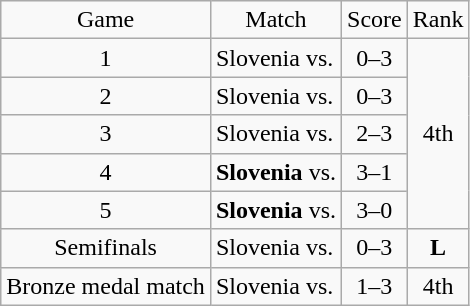<table class="wikitable">
<tr>
<td style="text-align:center;">Game</td>
<td style="text-align:center;">Match</td>
<td style="text-align:center;">Score</td>
<td style="text-align:center;">Rank</td>
</tr>
<tr>
<td style="text-align:center;">1</td>
<td>Slovenia vs. <strong></strong></td>
<td style="text-align:center;">0–3</td>
<td rowspan="5" style="text-align:center;">4th</td>
</tr>
<tr>
<td style="text-align:center;">2</td>
<td>Slovenia vs. <strong></strong></td>
<td style="text-align:center;">0–3</td>
</tr>
<tr>
<td style="text-align:center;">3</td>
<td>Slovenia vs. <strong></strong></td>
<td style="text-align:center;">2–3</td>
</tr>
<tr>
<td style="text-align:center;">4</td>
<td><strong>Slovenia</strong> vs. </td>
<td style="text-align:center;">3–1</td>
</tr>
<tr>
<td style="text-align:center;">5</td>
<td><strong>Slovenia</strong> vs. </td>
<td style="text-align:center;">3–0</td>
</tr>
<tr>
<td style="text-align:center;">Semifinals</td>
<td>Slovenia vs. <strong></strong></td>
<td style="text-align:center;">0–3</td>
<td style="text-align:center;"><strong>L</strong></td>
</tr>
<tr>
<td style="text-align:center;">Bronze medal match</td>
<td>Slovenia vs. <strong></strong></td>
<td style="text-align:center;">1–3</td>
<td style="text-align:center;">4th</td>
</tr>
</table>
